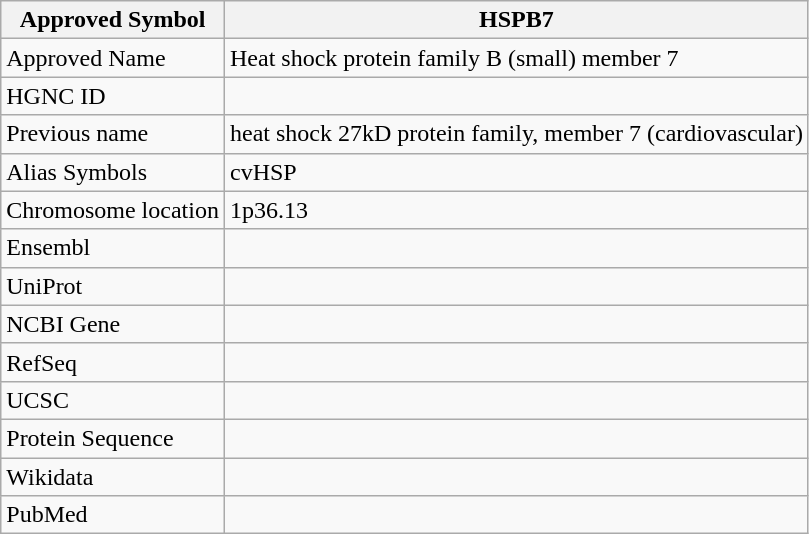<table class="wikitable">
<tr>
<th>Approved Symbol</th>
<th>HSPB7</th>
</tr>
<tr>
<td>Approved Name</td>
<td>Heat shock protein family B (small) member 7</td>
</tr>
<tr>
<td>HGNC ID</td>
<td></td>
</tr>
<tr>
<td>Previous name</td>
<td>heat shock 27kD protein family, member 7 (cardiovascular)</td>
</tr>
<tr>
<td>Alias Symbols</td>
<td>cvHSP</td>
</tr>
<tr>
<td>Chromosome location</td>
<td>1p36.13</td>
</tr>
<tr>
<td>Ensembl</td>
<td></td>
</tr>
<tr>
<td>UniProt</td>
<td></td>
</tr>
<tr>
<td>NCBI Gene</td>
<td></td>
</tr>
<tr>
<td>RefSeq</td>
<td></td>
</tr>
<tr>
<td>UCSC</td>
<td></td>
</tr>
<tr>
<td>Protein Sequence</td>
<td></td>
</tr>
<tr>
<td>Wikidata</td>
<td></td>
</tr>
<tr>
<td>PubMed</td>
<td></td>
</tr>
</table>
